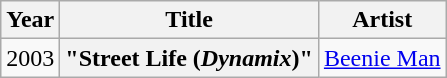<table class="wikitable plainrowheaders" style="text-align:center;">
<tr>
<th scope="col">Year</th>
<th scope="col">Title</th>
<th scope="col">Artist</th>
</tr>
<tr>
<td>2003</td>
<th scope="row">"Street Life (<em>Dynamix</em>)"</th>
<td><a href='#'>Beenie Man</a></td>
</tr>
</table>
